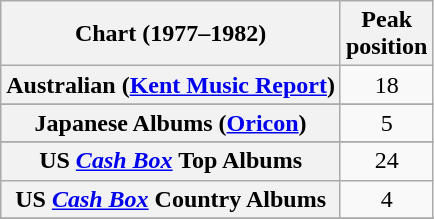<table class="wikitable sortable plainrowheaders">
<tr>
<th>Chart (1977–1982)</th>
<th>Peak<br>position</th>
</tr>
<tr>
<th scope="row">Australian (<a href='#'>Kent Music Report</a>)</th>
<td align="center">18</td>
</tr>
<tr>
</tr>
<tr>
</tr>
<tr>
<th scope="row">Japanese Albums (<a href='#'>Oricon</a>)</th>
<td align="center">5</td>
</tr>
<tr>
</tr>
<tr>
</tr>
<tr>
</tr>
<tr>
<th scope="row">US <em><a href='#'>Cash Box</a></em> Top Albums</th>
<td align="center">24</td>
</tr>
<tr>
<th scope="row">US <em><a href='#'>Cash Box</a></em> Country Albums</th>
<td align="center">4</td>
</tr>
<tr>
</tr>
<tr>
</tr>
</table>
